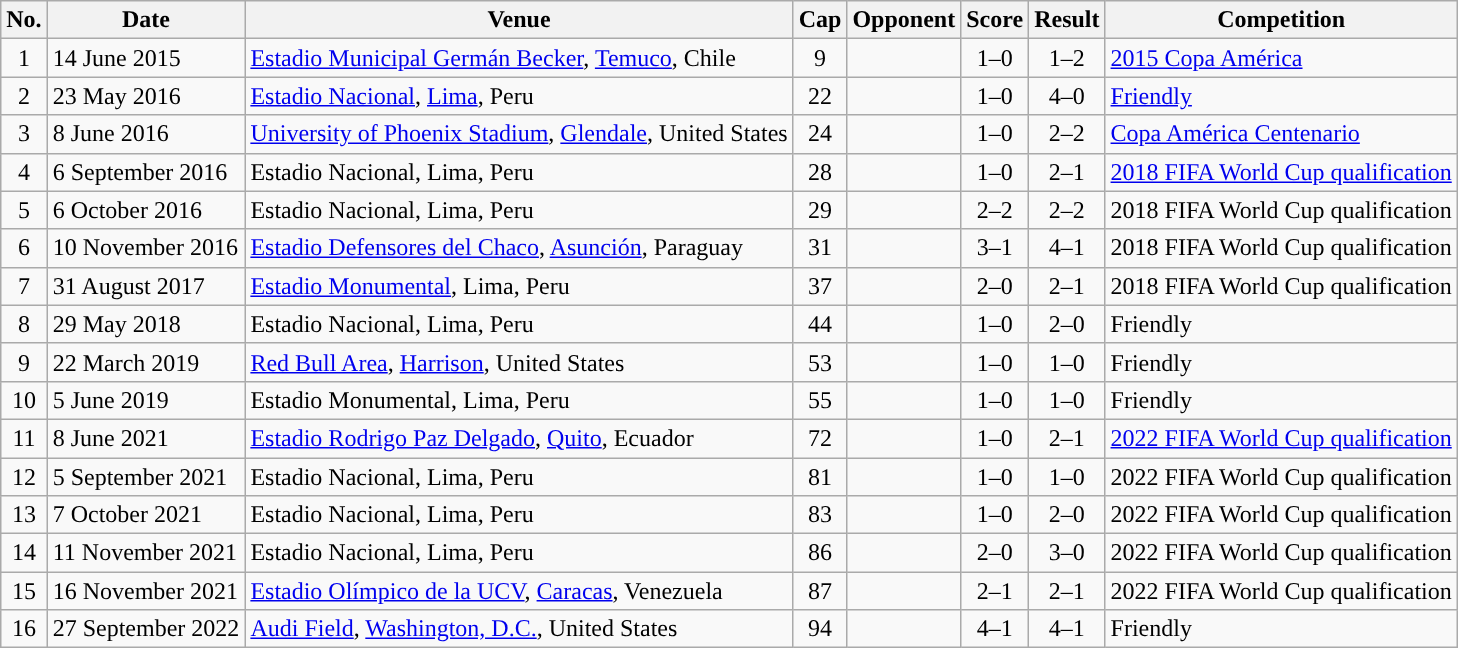<table class="wikitable sortable">
<tr>
<th scope="col">No.</th>
<th scope="col" data-sort-type="date">Date</th>
<th scope="col">Venue</th>
<th scope="col">Cap</th>
<th scope="col">Opponent</th>
<th scope="col">Score</th>
<th scope="col">Result</th>
<th scope="col">Competition</th>
</tr>
<tr>
<td align="center">1</td>
<td>14 June 2015</td>
<td><a href='#'>Estadio Municipal Germán Becker</a>, <a href='#'>Temuco</a>, Chile</td>
<td align="center">9</td>
<td></td>
<td align="center">1–0</td>
<td align="center">1–2</td>
<td><a href='#'>2015 Copa América</a></td>
</tr>
<tr>
<td align="center">2</td>
<td>23 May 2016</td>
<td><a href='#'>Estadio Nacional</a>, <a href='#'>Lima</a>, Peru</td>
<td align="center">22</td>
<td></td>
<td align="center">1–0</td>
<td align="center">4–0</td>
<td><a href='#'>Friendly</a></td>
</tr>
<tr>
<td align="center">3</td>
<td>8 June 2016</td>
<td><a href='#'>University of Phoenix Stadium</a>, <a href='#'>Glendale</a>, United States</td>
<td align="center">24</td>
<td></td>
<td align="center">1–0</td>
<td align="center">2–2</td>
<td><a href='#'>Copa América Centenario</a></td>
</tr>
<tr>
<td align="center">4</td>
<td>6 September 2016</td>
<td>Estadio Nacional, Lima, Peru</td>
<td align="center">28</td>
<td></td>
<td align="center">1–0</td>
<td align="center">2–1</td>
<td><a href='#'>2018 FIFA World Cup qualification</a></td>
</tr>
<tr>
<td align="center">5</td>
<td>6 October 2016</td>
<td>Estadio Nacional, Lima, Peru</td>
<td align="center">29</td>
<td></td>
<td align="center">2–2</td>
<td align="center">2–2</td>
<td>2018 FIFA World Cup qualification</td>
</tr>
<tr>
<td align="center">6</td>
<td>10 November 2016</td>
<td><a href='#'>Estadio Defensores del Chaco</a>, <a href='#'>Asunción</a>, Paraguay</td>
<td align="center">31</td>
<td></td>
<td align="center">3–1</td>
<td align="center">4–1</td>
<td>2018 FIFA World Cup qualification</td>
</tr>
<tr>
<td align="center">7</td>
<td>31 August 2017</td>
<td><a href='#'>Estadio Monumental</a>, Lima, Peru</td>
<td align="center">37</td>
<td></td>
<td align="center">2–0</td>
<td align="center">2–1</td>
<td>2018 FIFA World Cup qualification</td>
</tr>
<tr>
<td align="center">8</td>
<td>29 May 2018</td>
<td>Estadio Nacional, Lima, Peru</td>
<td align="center">44</td>
<td></td>
<td align="center">1–0</td>
<td align="center">2–0</td>
<td>Friendly</td>
</tr>
<tr>
<td align="center">9</td>
<td>22 March 2019</td>
<td><a href='#'>Red Bull Area</a>, <a href='#'>Harrison</a>, United States</td>
<td align="center">53</td>
<td></td>
<td align="center">1–0</td>
<td align="center">1–0</td>
<td>Friendly</td>
</tr>
<tr>
<td align="center">10</td>
<td>5 June 2019</td>
<td>Estadio Monumental, Lima, Peru</td>
<td align="center">55</td>
<td></td>
<td align="center">1–0</td>
<td align="center">1–0</td>
<td>Friendly</td>
</tr>
<tr>
<td align="center">11</td>
<td>8 June 2021</td>
<td><a href='#'>Estadio Rodrigo Paz Delgado</a>, <a href='#'>Quito</a>, Ecuador</td>
<td align="center">72</td>
<td></td>
<td align="center">1–0</td>
<td align="center">2–1</td>
<td><a href='#'>2022 FIFA World Cup qualification</a></td>
</tr>
<tr>
<td align="center">12</td>
<td>5 September 2021</td>
<td>Estadio Nacional, Lima, Peru</td>
<td align="center">81</td>
<td></td>
<td align="center">1–0</td>
<td align="center">1–0</td>
<td>2022 FIFA World Cup qualification</td>
</tr>
<tr>
<td align="center">13</td>
<td>7 October 2021</td>
<td>Estadio Nacional, Lima, Peru</td>
<td align="center">83</td>
<td></td>
<td align="center">1–0</td>
<td align="center">2–0</td>
<td>2022 FIFA World Cup qualification</td>
</tr>
<tr>
<td align="center">14</td>
<td>11 November 2021</td>
<td>Estadio Nacional, Lima, Peru</td>
<td align="center">86</td>
<td></td>
<td align="center">2–0</td>
<td align="center">3–0</td>
<td>2022 FIFA World Cup qualification</td>
</tr>
<tr>
<td align="center">15</td>
<td>16 November 2021</td>
<td><a href='#'>Estadio Olímpico de la UCV</a>, <a href='#'>Caracas</a>, Venezuela</td>
<td align="center">87</td>
<td></td>
<td align="center">2–1</td>
<td align="center">2–1</td>
<td>2022 FIFA World Cup qualification</td>
</tr>
<tr>
<td align="center">16</td>
<td>27 September 2022</td>
<td><a href='#'>Audi Field</a>, <a href='#'>Washington, D.C.</a>, United States</td>
<td align="center">94</td>
<td></td>
<td align="center">4–1</td>
<td align="center">4–1</td>
<td>Friendly</td>
</tr>
</table>
